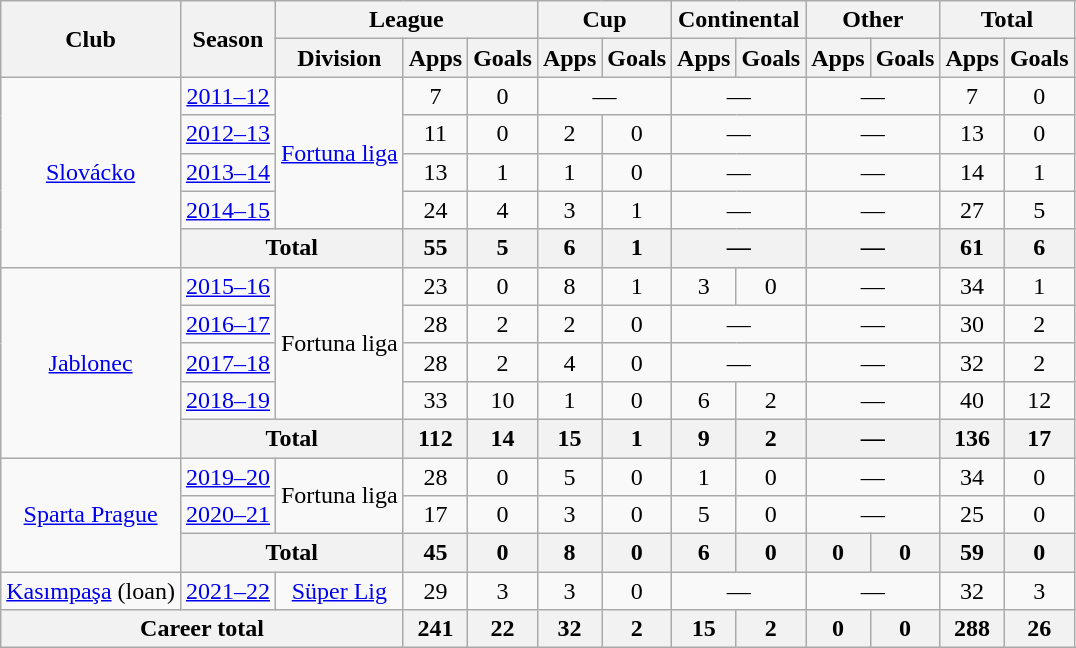<table class="wikitable" style="text-align:center">
<tr>
<th rowspan="2">Club</th>
<th rowspan="2">Season</th>
<th colspan="3">League</th>
<th colspan="2">Cup</th>
<th colspan="2">Continental</th>
<th colspan="2">Other</th>
<th colspan="2">Total</th>
</tr>
<tr>
<th>Division</th>
<th>Apps</th>
<th>Goals</th>
<th>Apps</th>
<th>Goals</th>
<th>Apps</th>
<th>Goals</th>
<th>Apps</th>
<th>Goals</th>
<th>Apps</th>
<th>Goals</th>
</tr>
<tr>
<td rowspan="5"><a href='#'>Slovácko</a></td>
<td><a href='#'>2011–12</a></td>
<td rowspan="4"><a href='#'>Fortuna liga</a></td>
<td>7</td>
<td>0</td>
<td colspan="2">—</td>
<td colspan="2">—</td>
<td colspan="2">—</td>
<td>7</td>
<td>0</td>
</tr>
<tr>
<td><a href='#'>2012–13</a></td>
<td>11</td>
<td>0</td>
<td>2</td>
<td>0</td>
<td colspan="2">—</td>
<td colspan="2">—</td>
<td>13</td>
<td>0</td>
</tr>
<tr>
<td><a href='#'>2013–14</a></td>
<td>13</td>
<td>1</td>
<td>1</td>
<td>0</td>
<td colspan="2">—</td>
<td colspan="2">—</td>
<td>14</td>
<td>1</td>
</tr>
<tr>
<td><a href='#'>2014–15</a></td>
<td>24</td>
<td>4</td>
<td>3</td>
<td>1</td>
<td colspan="2">—</td>
<td colspan="2">—</td>
<td>27</td>
<td>5</td>
</tr>
<tr>
<th colspan="2">Total</th>
<th>55</th>
<th>5</th>
<th>6</th>
<th>1</th>
<th colspan="2">—</th>
<th colspan="2">—</th>
<th>61</th>
<th>6</th>
</tr>
<tr>
<td rowspan="5"><a href='#'>Jablonec</a></td>
<td><a href='#'>2015–16</a></td>
<td rowspan="4">Fortuna liga</td>
<td>23</td>
<td>0</td>
<td>8</td>
<td>1</td>
<td>3</td>
<td>0</td>
<td colspan="2">—</td>
<td>34</td>
<td>1</td>
</tr>
<tr>
<td><a href='#'>2016–17</a></td>
<td>28</td>
<td>2</td>
<td>2</td>
<td>0</td>
<td colspan="2">—</td>
<td colspan="2">—</td>
<td>30</td>
<td>2</td>
</tr>
<tr>
<td><a href='#'>2017–18</a></td>
<td>28</td>
<td>2</td>
<td>4</td>
<td>0</td>
<td colspan="2">—</td>
<td colspan="2">—</td>
<td>32</td>
<td>2</td>
</tr>
<tr>
<td><a href='#'>2018–19</a></td>
<td>33</td>
<td>10</td>
<td>1</td>
<td>0</td>
<td>6</td>
<td>2</td>
<td colspan="2">—</td>
<td>40</td>
<td>12</td>
</tr>
<tr>
<th colspan="2">Total</th>
<th>112</th>
<th>14</th>
<th>15</th>
<th>1</th>
<th>9</th>
<th>2</th>
<th colspan="2">—</th>
<th>136</th>
<th>17</th>
</tr>
<tr>
<td rowspan="3"><a href='#'>Sparta Prague</a></td>
<td><a href='#'>2019–20</a></td>
<td rowspan="2">Fortuna liga</td>
<td>28</td>
<td>0</td>
<td>5</td>
<td>0</td>
<td>1</td>
<td>0</td>
<td colspan="2">—</td>
<td>34</td>
<td>0</td>
</tr>
<tr>
<td><a href='#'>2020–21</a></td>
<td>17</td>
<td>0</td>
<td>3</td>
<td>0</td>
<td>5</td>
<td>0</td>
<td colspan="2">—</td>
<td>25</td>
<td>0</td>
</tr>
<tr>
<th colspan="2">Total</th>
<th>45</th>
<th>0</th>
<th>8</th>
<th>0</th>
<th>6</th>
<th>0</th>
<th>0</th>
<th>0</th>
<th>59</th>
<th>0</th>
</tr>
<tr>
<td><a href='#'>Kasımpaşa</a> (loan)</td>
<td><a href='#'>2021–22</a></td>
<td><a href='#'>Süper Lig</a></td>
<td>29</td>
<td>3</td>
<td>3</td>
<td>0</td>
<td colspan="2">—</td>
<td colspan="2">—</td>
<td>32</td>
<td>3</td>
</tr>
<tr>
<th colspan="3">Career total</th>
<th>241</th>
<th>22</th>
<th>32</th>
<th>2</th>
<th>15</th>
<th>2</th>
<th>0</th>
<th>0</th>
<th>288</th>
<th>26</th>
</tr>
</table>
